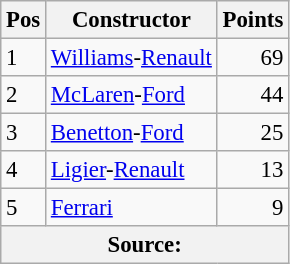<table class="wikitable" style="font-size: 95%;">
<tr>
<th>Pos</th>
<th>Constructor</th>
<th>Points</th>
</tr>
<tr>
<td>1</td>
<td> <a href='#'>Williams</a>-<a href='#'>Renault</a></td>
<td align="right">69</td>
</tr>
<tr>
<td>2</td>
<td> <a href='#'>McLaren</a>-<a href='#'>Ford</a></td>
<td align="right">44</td>
</tr>
<tr>
<td>3</td>
<td> <a href='#'>Benetton</a>-<a href='#'>Ford</a></td>
<td align="right">25</td>
</tr>
<tr>
<td>4</td>
<td> <a href='#'>Ligier</a>-<a href='#'>Renault</a></td>
<td align="right">13</td>
</tr>
<tr>
<td>5</td>
<td> <a href='#'>Ferrari</a></td>
<td align="right">9</td>
</tr>
<tr>
<th colspan=4>Source: </th>
</tr>
</table>
